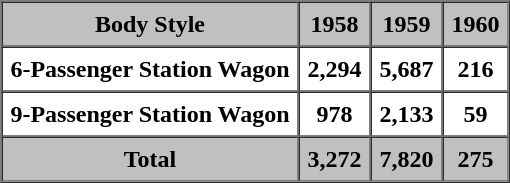<table border="1" cellpadding="5" cellspacing="0" style="margin:auto;">
<tr>
<th style="background:silver;">Body Style</th>
<th style="background:silver;">1958</th>
<th style="background:silver;">1959</th>
<th style="background:silver;">1960</th>
</tr>
<tr>
<th align="centered">6-Passenger Station Wagon</th>
<th>2,294</th>
<th>5,687</th>
<th>216</th>
</tr>
<tr>
<th align="centered">9-Passenger Station Wagon</th>
<th>978</th>
<th>2,133</th>
<th>59</th>
</tr>
<tr>
<th style="background:silver;">Total</th>
<th style="background:silver;">3,272</th>
<th style="background:silver;">7,820</th>
<th style="background:silver;">275</th>
</tr>
</table>
